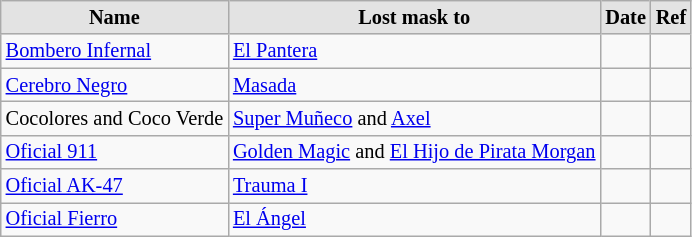<table style="font-size: 85%; text-align: left;" class="wikitable sortable">
<tr>
<th style="border-style: none none solid solid; background: #e3e3e3"><strong>Name</strong></th>
<th style="border-style: none none solid solid; background: #e3e3e3"><strong>Lost mask to</strong></th>
<th style="border-style: none none solid solid; background: #e3e3e3"><strong>Date</strong></th>
<th style="border-style: none none solid solid; background: #e3e3e3"><strong>Ref</strong></th>
</tr>
<tr>
<td><a href='#'>Bombero Infernal</a></td>
<td><a href='#'>El Pantera</a></td>
<td></td>
<td></td>
</tr>
<tr>
<td><a href='#'>Cerebro Negro</a></td>
<td><a href='#'>Masada</a></td>
<td></td>
<td></td>
</tr>
<tr>
<td>Cocolores and Coco Verde</td>
<td><a href='#'>Super Muñeco</a> and <a href='#'>Axel</a></td>
<td></td>
<td></td>
</tr>
<tr>
<td><a href='#'>Oficial 911</a></td>
<td><a href='#'>Golden Magic</a> and <a href='#'>El Hijo de Pirata Morgan</a></td>
<td></td>
<td></td>
</tr>
<tr>
<td><a href='#'>Oficial AK-47</a></td>
<td><a href='#'>Trauma I</a></td>
<td></td>
<td></td>
</tr>
<tr>
<td><a href='#'>Oficial Fierro</a></td>
<td><a href='#'>El Ángel</a></td>
<td></td>
<td></td>
</tr>
</table>
